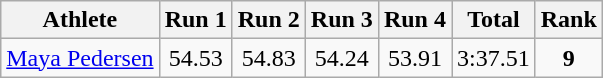<table class="wikitable" border="1">
<tr>
<th>Athlete</th>
<th>Run 1</th>
<th>Run 2</th>
<th>Run 3</th>
<th>Run 4</th>
<th>Total</th>
<th>Rank</th>
</tr>
<tr align=center>
<td align=left><a href='#'>Maya Pedersen</a></td>
<td>54.53</td>
<td>54.83</td>
<td>54.24</td>
<td>53.91</td>
<td>3:37.51</td>
<td><strong>9</strong></td>
</tr>
</table>
